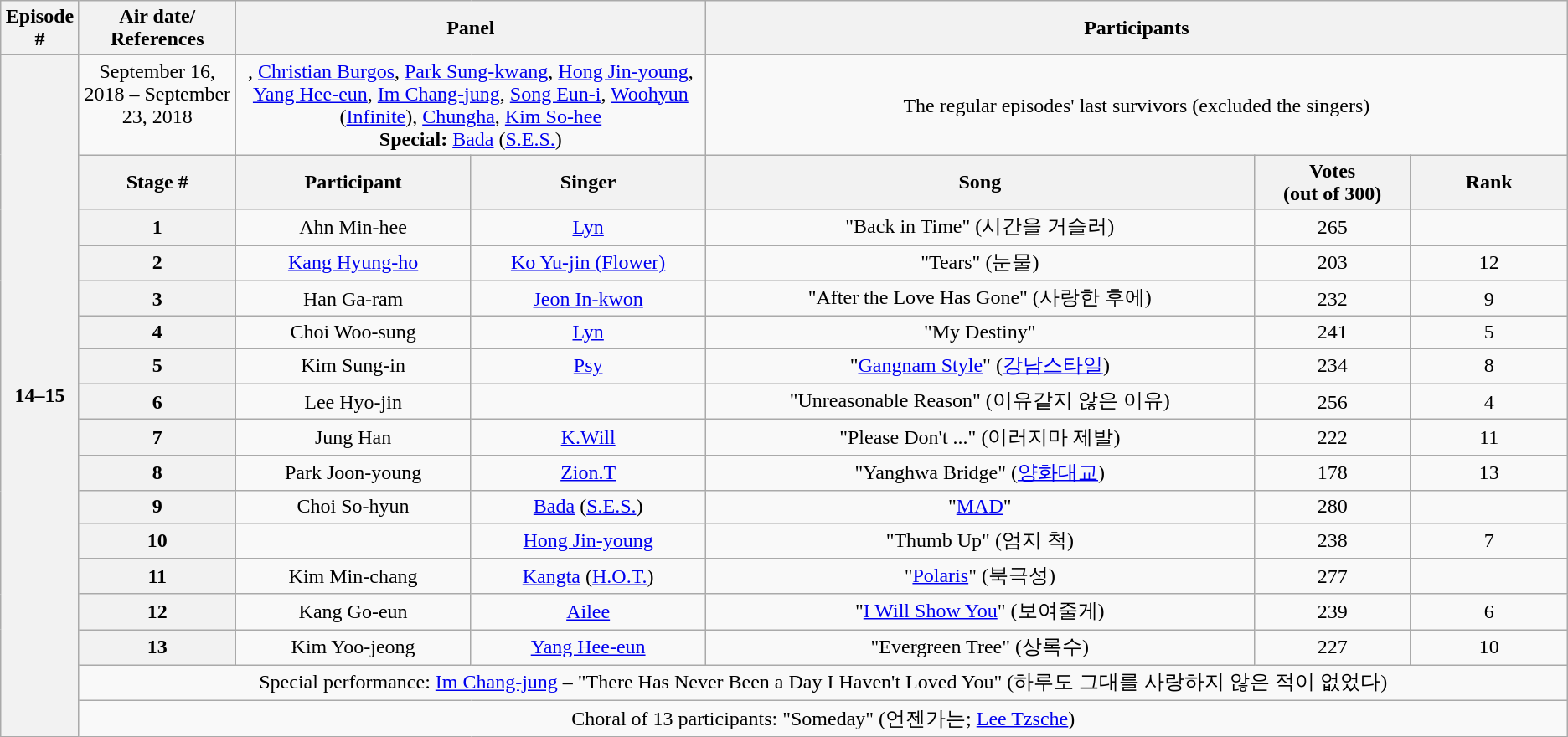<table class="wikitable" style="text-align:center;">
<tr>
<th width="5%">Episode #</th>
<th width="10%">Air date/<br>References</th>
<th colspan="2">Panel</th>
<th colspan="3">Participants</th>
</tr>
<tr>
<th rowspan="17">14–15</th>
<td>September 16, 2018 – September 23, 2018<br><br></td>
<td colspan=2>, <a href='#'>Christian Burgos</a>, <a href='#'>Park Sung-kwang</a>, <a href='#'>Hong Jin-young</a>, <a href='#'>Yang Hee-eun</a>, <a href='#'>Im Chang-jung</a>, <a href='#'>Song Eun-i</a>, <a href='#'>Woohyun</a> (<a href='#'>Infinite</a>), <a href='#'>Chungha</a>, <a href='#'>Kim So-hee</a><br><strong>Special:</strong> <a href='#'>Bada</a> (<a href='#'>S.E.S.</a>)</td>
<td colspan="3">The regular episodes' last survivors (excluded the singers)</td>
</tr>
<tr>
<th>Stage #</th>
<th width="15%">Participant</th>
<th width="15%">Singer</th>
<th width="35%">Song</th>
<th width="10%">Votes<br>(out of 300)</th>
<th width="10%">Rank</th>
</tr>
<tr>
<th>1</th>
<td>Ahn Min-hee</td>
<td><a href='#'>Lyn</a></td>
<td>"Back in Time" (시간을 거슬러)<br></td>
<td>265</td>
<td></td>
</tr>
<tr>
<th>2</th>
<td><a href='#'>Kang Hyung-ho</a></td>
<td><a href='#'>Ko Yu-jin (Flower)</a></td>
<td>"Tears" (눈물)</td>
<td>203</td>
<td>12</td>
</tr>
<tr>
<th>3</th>
<td>Han Ga-ram</td>
<td><a href='#'>Jeon In-kwon</a></td>
<td>"After the Love Has Gone" (사랑한 후에)</td>
<td>232</td>
<td>9</td>
</tr>
<tr>
<th>4</th>
<td>Choi Woo-sung</td>
<td><a href='#'>Lyn</a></td>
<td>"My Destiny"</td>
<td>241</td>
<td>5</td>
</tr>
<tr>
<th>5</th>
<td>Kim Sung-in</td>
<td><a href='#'>Psy</a></td>
<td>"<a href='#'>Gangnam Style</a>" (<a href='#'>강남스타일</a>)</td>
<td>234</td>
<td>8</td>
</tr>
<tr>
<th>6</th>
<td>Lee Hyo-jin</td>
<td></td>
<td>"Unreasonable Reason" (이유같지 않은 이유)</td>
<td>256</td>
<td>4</td>
</tr>
<tr>
<th>7</th>
<td>Jung Han</td>
<td><a href='#'>K.Will</a></td>
<td>"Please Don't ..." (이러지마 제발)</td>
<td>222</td>
<td>11</td>
</tr>
<tr>
<th>8</th>
<td>Park Joon-young</td>
<td><a href='#'>Zion.T</a></td>
<td>"Yanghwa Bridge" (<a href='#'>양화대교</a>)</td>
<td>178</td>
<td>13</td>
</tr>
<tr>
<th>9</th>
<td>Choi So-hyun</td>
<td><a href='#'>Bada</a> (<a href='#'>S.E.S.</a>)</td>
<td>"<a href='#'>MAD</a>"</td>
<td>280</td>
<td></td>
</tr>
<tr>
<th>10</th>
<td></td>
<td><a href='#'>Hong Jin-young</a></td>
<td>"Thumb Up" (엄지 척)</td>
<td>238</td>
<td>7</td>
</tr>
<tr>
<th>11</th>
<td>Kim Min-chang</td>
<td><a href='#'>Kangta</a> (<a href='#'>H.O.T.</a>)</td>
<td>"<a href='#'>Polaris</a>" (북극성)</td>
<td>277</td>
<td></td>
</tr>
<tr>
<th>12</th>
<td>Kang Go-eun</td>
<td><a href='#'>Ailee</a></td>
<td>"<a href='#'>I Will Show You</a>" (보여줄게)</td>
<td>239</td>
<td>6</td>
</tr>
<tr>
<th>13</th>
<td>Kim Yoo-jeong</td>
<td><a href='#'>Yang Hee-eun</a></td>
<td>"Evergreen Tree" (상록수)</td>
<td>227</td>
<td>10</td>
</tr>
<tr>
<td colspan=6>Special performance: <a href='#'>Im Chang-jung</a> – "There Has Never Been a Day I Haven't Loved You" (하루도 그대를 사랑하지 않은 적이 없었다)</td>
</tr>
<tr>
<td colspan=6>Choral of 13 participants: "Someday" (언젠가는; <a href='#'>Lee Tzsche</a>)</td>
</tr>
</table>
